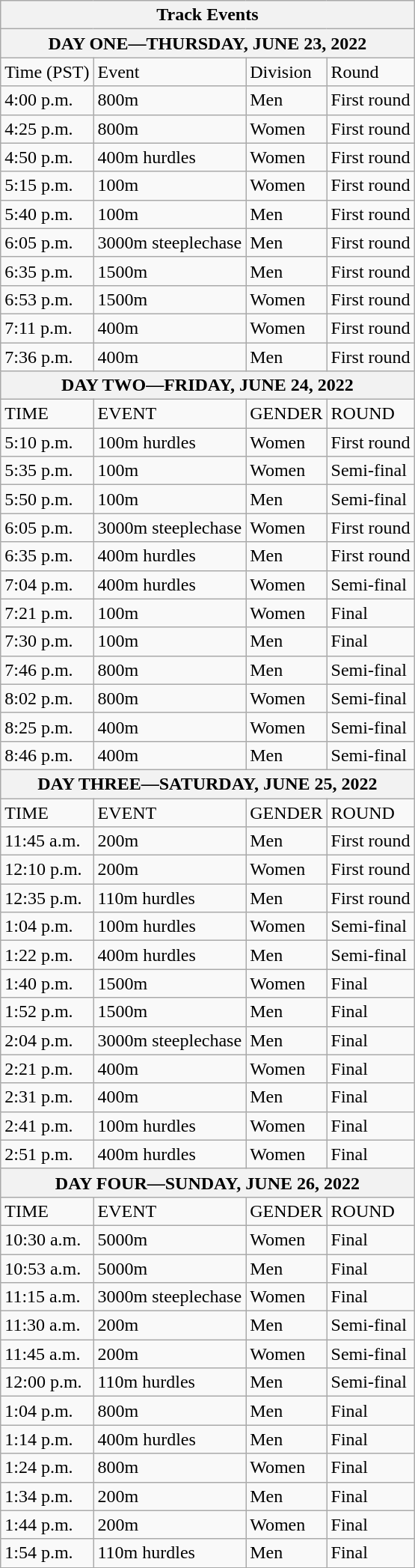<table class="wikitable sortable">
<tr>
<th colspan="6">Track Events</th>
</tr>
<tr>
<th colspan="6">DAY ONE—THURSDAY, JUNE 23, 2022</th>
</tr>
<tr>
<td>Time (PST)</td>
<td>Event</td>
<td>Division</td>
<td>Round</td>
</tr>
<tr>
<td>4:00 p.m.</td>
<td>800m</td>
<td>Men</td>
<td>First round</td>
</tr>
<tr>
<td>4:25 p.m.</td>
<td>800m</td>
<td>Women</td>
<td>First round</td>
</tr>
<tr>
<td>4:50 p.m.</td>
<td>400m hurdles</td>
<td>Women</td>
<td>First round</td>
</tr>
<tr>
<td>5:15 p.m.</td>
<td>100m</td>
<td>Women</td>
<td>First round</td>
</tr>
<tr>
<td>5:40 p.m.</td>
<td>100m</td>
<td>Men</td>
<td>First round</td>
</tr>
<tr>
<td>6:05 p.m.</td>
<td>3000m steeplechase</td>
<td>Men</td>
<td>First round</td>
</tr>
<tr>
<td>6:35 p.m.</td>
<td>1500m</td>
<td>Men</td>
<td>First round</td>
</tr>
<tr>
<td>6:53 p.m.</td>
<td>1500m</td>
<td>Women</td>
<td>First round</td>
</tr>
<tr>
<td>7:11 p.m.</td>
<td>400m</td>
<td>Women</td>
<td>First round</td>
</tr>
<tr>
<td>7:36 p.m.</td>
<td>400m</td>
<td>Men</td>
<td>First round</td>
</tr>
<tr>
<th colspan="6">DAY TWO—FRIDAY, JUNE 24, 2022</th>
</tr>
<tr>
<td>TIME</td>
<td>EVENT</td>
<td>GENDER</td>
<td>ROUND</td>
</tr>
<tr>
<td>5:10 p.m.</td>
<td>100m hurdles</td>
<td>Women</td>
<td>First round</td>
</tr>
<tr>
<td>5:35 p.m.</td>
<td>100m</td>
<td>Women</td>
<td>Semi-final</td>
</tr>
<tr>
<td>5:50 p.m.</td>
<td>100m</td>
<td>Men</td>
<td>Semi-final</td>
</tr>
<tr>
<td>6:05 p.m.</td>
<td>3000m steeplechase</td>
<td>Women</td>
<td>First round</td>
</tr>
<tr>
<td>6:35 p.m.</td>
<td>400m hurdles</td>
<td>Men</td>
<td>First round</td>
</tr>
<tr>
<td>7:04 p.m.</td>
<td>400m hurdles</td>
<td>Women</td>
<td>Semi-final</td>
</tr>
<tr>
<td>7:21 p.m.</td>
<td>100m</td>
<td>Women</td>
<td>Final</td>
</tr>
<tr>
<td>7:30 p.m.</td>
<td>100m</td>
<td>Men</td>
<td>Final</td>
</tr>
<tr>
<td>7:46 p.m.</td>
<td>800m</td>
<td>Men</td>
<td>Semi-final</td>
</tr>
<tr>
<td>8:02 p.m.</td>
<td>800m</td>
<td>Women</td>
<td>Semi-final</td>
</tr>
<tr>
<td>8:25 p.m.</td>
<td>400m</td>
<td>Women</td>
<td>Semi-final</td>
</tr>
<tr>
<td>8:46 p.m.</td>
<td>400m</td>
<td>Men</td>
<td>Semi-final</td>
</tr>
<tr>
<th colspan="6">DAY THREE—SATURDAY, JUNE 25, 2022</th>
</tr>
<tr>
<td>TIME</td>
<td>EVENT</td>
<td>GENDER</td>
<td>ROUND</td>
</tr>
<tr>
<td>11:45 a.m.</td>
<td>200m</td>
<td>Men</td>
<td>First round</td>
</tr>
<tr>
<td>12:10 p.m.</td>
<td>200m</td>
<td>Women</td>
<td>First round</td>
</tr>
<tr>
<td>12:35 p.m.</td>
<td>110m hurdles</td>
<td>Men</td>
<td>First round</td>
</tr>
<tr>
<td>1:04 p.m.</td>
<td>100m hurdles</td>
<td>Women</td>
<td>Semi-final</td>
</tr>
<tr>
<td>1:22 p.m.</td>
<td>400m hurdles</td>
<td>Men</td>
<td>Semi-final</td>
</tr>
<tr>
<td>1:40 p.m.</td>
<td>1500m</td>
<td>Women</td>
<td>Final</td>
</tr>
<tr>
<td>1:52 p.m.</td>
<td>1500m</td>
<td>Men</td>
<td>Final</td>
</tr>
<tr>
<td>2:04 p.m.</td>
<td>3000m steeplechase</td>
<td>Men</td>
<td>Final</td>
</tr>
<tr>
<td>2:21 p.m.</td>
<td>400m</td>
<td>Women</td>
<td>Final</td>
</tr>
<tr>
<td>2:31 p.m.</td>
<td>400m</td>
<td>Men</td>
<td>Final</td>
</tr>
<tr>
<td>2:41 p.m.</td>
<td>100m hurdles</td>
<td>Women</td>
<td>Final</td>
</tr>
<tr>
<td>2:51 p.m.</td>
<td>400m hurdles</td>
<td>Women</td>
<td>Final</td>
</tr>
<tr>
<th colspan="6">DAY FOUR—SUNDAY, JUNE 26, 2022</th>
</tr>
<tr>
<td>TIME</td>
<td>EVENT</td>
<td>GENDER</td>
<td>ROUND</td>
</tr>
<tr>
<td>10:30 a.m.</td>
<td>5000m</td>
<td>Women</td>
<td>Final</td>
</tr>
<tr>
<td>10:53 a.m.</td>
<td>5000m</td>
<td>Men</td>
<td>Final</td>
</tr>
<tr>
<td>11:15 a.m.</td>
<td>3000m steeplechase</td>
<td>Women</td>
<td>Final</td>
</tr>
<tr>
<td>11:30 a.m.</td>
<td>200m</td>
<td>Men</td>
<td>Semi-final</td>
</tr>
<tr>
<td>11:45 a.m.</td>
<td>200m</td>
<td>Women</td>
<td>Semi-final</td>
</tr>
<tr>
<td>12:00 p.m.</td>
<td>110m hurdles</td>
<td>Men</td>
<td>Semi-final</td>
</tr>
<tr>
<td>1:04 p.m.</td>
<td>800m</td>
<td>Men</td>
<td>Final</td>
</tr>
<tr>
<td>1:14 p.m.</td>
<td>400m hurdles</td>
<td>Men</td>
<td>Final</td>
</tr>
<tr>
<td>1:24 p.m.</td>
<td>800m</td>
<td>Women</td>
<td>Final</td>
</tr>
<tr>
<td>1:34 p.m.</td>
<td>200m</td>
<td>Men</td>
<td>Final</td>
</tr>
<tr>
<td>1:44 p.m.</td>
<td>200m</td>
<td>Women</td>
<td>Final</td>
</tr>
<tr>
<td>1:54 p.m.</td>
<td>110m hurdles</td>
<td>Men</td>
<td>Final</td>
</tr>
<tr>
</tr>
</table>
